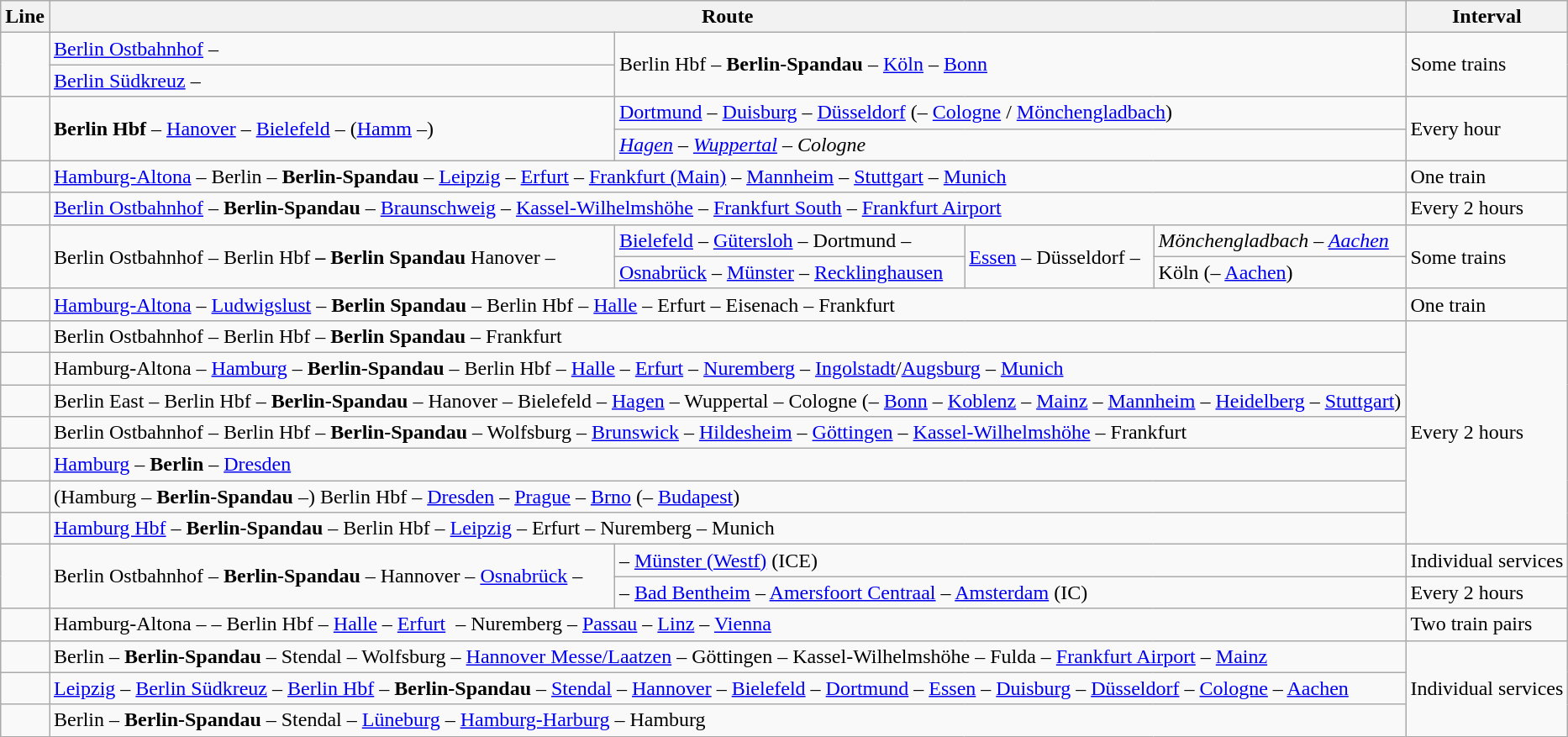<table class="wikitable zebra">
<tr class="hintergrundfarbe6">
<th>Line</th>
<th colspan="4">Route</th>
<th>Interval</th>
</tr>
<tr>
<td rowspan="2"></td>
<td><a href='#'>Berlin Ostbahnhof</a> –</td>
<td colspan="3" rowspan="2">Berlin Hbf – <strong>Berlin-Spandau</strong> – <a href='#'>Köln</a> – <a href='#'>Bonn</a></td>
<td rowspan="2">Some trains</td>
</tr>
<tr>
<td><a href='#'>Berlin Südkreuz</a> –</td>
</tr>
<tr>
<td rowspan="2"></td>
<td rowspan="2"> <strong>Berlin Hbf</strong> – <a href='#'>Hanover</a> – <a href='#'>Bielefeld</a> – (<a href='#'>Hamm</a> –)</td>
<td colspan="3"><a href='#'>Dortmund</a> – <a href='#'>Duisburg</a> – <a href='#'>Düsseldorf</a> (– <a href='#'>Cologne</a> / <a href='#'>Mönchengladbach</a>)</td>
<td rowspan="2">Every hour</td>
</tr>
<tr>
<td colspan="3"><em><a href='#'>Hagen</a> – <a href='#'>Wuppertal</a> – Cologne</em></td>
</tr>
<tr>
<td></td>
<td colspan="4"><a href='#'>Hamburg-Altona</a> – Berlin – <strong>Berlin-Spandau</strong> – <a href='#'>Leipzig</a> – <a href='#'>Erfurt</a> – <a href='#'>Frankfurt (Main)</a> – <a href='#'>Mannheim</a> – <a href='#'>Stuttgart</a> – <a href='#'>Munich</a></td>
<td>One train</td>
</tr>
<tr>
<td></td>
<td colspan="4"><a href='#'>Berlin Ostbahnhof</a> – <strong>Berlin-Spandau</strong> – <a href='#'>Braunschweig</a> – <a href='#'>Kassel-Wilhelmshöhe</a> – <a href='#'>Frankfurt South</a> – <a href='#'>Frankfurt Airport</a></td>
<td>Every 2 hours</td>
</tr>
<tr>
<td rowspan="2"></td>
<td rowspan="2">Berlin Ostbahnhof – Berlin Hbf <strong>– Berlin Spandau</strong> Hanover –</td>
<td><a href='#'>Bielefeld</a> – <a href='#'>Gütersloh</a> – Dortmund –</td>
<td rowspan="2"><a href='#'>Essen</a> – Düsseldorf –</td>
<td><em>Mönchengladbach – <a href='#'>Aachen</a></em></td>
<td rowspan="2">Some trains</td>
</tr>
<tr>
<td><a href='#'>Osnabrück</a> – <a href='#'>Münster</a> – <a href='#'>Recklinghausen</a></td>
<td>Köln (– <a href='#'>Aachen</a>)</td>
</tr>
<tr>
<td></td>
<td colspan="4"><a href='#'>Hamburg-Altona</a> – <a href='#'>Ludwigslust</a> – <strong>Berlin Spandau</strong> –  Berlin Hbf – <a href='#'>Halle</a> – Erfurt – Eisenach – Frankfurt</td>
<td>One train</td>
</tr>
<tr>
<td></td>
<td colspan="4">Berlin Ostbahnhof – Berlin Hbf – <strong>Berlin Spandau</strong> – Frankfurt</td>
<td rowspan="7">Every 2 hours</td>
</tr>
<tr>
<td></td>
<td colspan="4">Hamburg-Altona – <a href='#'>Hamburg</a> – <strong>Berlin-Spandau</strong> – Berlin Hbf – <a href='#'>Halle</a> – <a href='#'>Erfurt</a> – <a href='#'>Nuremberg</a> – <a href='#'>Ingolstadt</a>/<a href='#'>Augsburg</a> – <a href='#'>Munich</a></td>
</tr>
<tr>
<td></td>
<td colspan="4">Berlin East – Berlin Hbf – <strong>Berlin-Spandau</strong> – Hanover – Bielefeld – <a href='#'>Hagen</a> – Wuppertal – Cologne (– <a href='#'>Bonn</a> – <a href='#'>Koblenz</a> – <a href='#'>Mainz</a> – <a href='#'>Mannheim</a> – <a href='#'>Heidelberg</a> – <a href='#'>Stuttgart</a>)</td>
</tr>
<tr>
<td></td>
<td colspan="4">Berlin Ostbahnhof – Berlin Hbf –  <strong>Berlin-Spandau</strong> – Wolfsburg – <a href='#'>Brunswick</a> – <a href='#'>Hildesheim</a> – <a href='#'>Göttingen</a> – <a href='#'>Kassel-Wilhelmshöhe</a> – Frankfurt</td>
</tr>
<tr>
<td></td>
<td colspan="4"><a href='#'>Hamburg</a> – <strong>Berlin</strong> – <a href='#'>Dresden</a></td>
</tr>
<tr>
<td></td>
<td colspan="4">(Hamburg – <strong>Berlin-Spandau</strong> –) Berlin Hbf – <a href='#'>Dresden</a> – <a href='#'>Prague</a> – <a href='#'>Brno</a> (– <a href='#'>Budapest</a>)</td>
</tr>
<tr>
<td></td>
<td colspan="4"><a href='#'>Hamburg Hbf</a> – <strong>Berlin-Spandau</strong> – Berlin Hbf – <a href='#'>Leipzig</a> – Erfurt – Nuremberg – Munich</td>
</tr>
<tr>
<td rowspan="2"></td>
<td rowspan="2">Berlin Ostbahnhof – <strong>Berlin-Spandau</strong> – Hannover – <a href='#'>Osnabrück</a>  –</td>
<td colspan="3">– <a href='#'>Münster (Westf)</a> (ICE)</td>
<td>Individual services</td>
</tr>
<tr>
<td colspan="3">– <a href='#'>Bad Bentheim</a> – <a href='#'>Amersfoort Centraal</a> – <a href='#'>Amsterdam</a> (IC)</td>
<td>Every 2 hours</td>
</tr>
<tr>
<td></td>
<td colspan="4">Hamburg-Altona – <strong></strong> – Berlin Hbf – <a href='#'>Halle</a> – <a href='#'>Erfurt</a>  – Nuremberg – <a href='#'>Passau</a> – <a href='#'>Linz</a> – <a href='#'>Vienna</a></td>
<td>Two train pairs</td>
</tr>
<tr>
<td></td>
<td colspan="4">Berlin – <strong>Berlin-Spandau</strong> – Stendal – Wolfsburg – <a href='#'>Hannover Messe/Laatzen</a> – Göttingen – Kassel-Wilhelmshöhe – Fulda – <a href='#'>Frankfurt Airport</a> – <a href='#'>Mainz</a></td>
<td rowspan="3">Individual services</td>
</tr>
<tr>
<td></td>
<td colspan="4"><a href='#'>Leipzig</a> –  <a href='#'>Berlin Südkreuz</a> – <a href='#'>Berlin Hbf</a> – <strong>Berlin-Spandau</strong> – <a href='#'>Stendal</a> – <a href='#'>Hannover</a> – <a href='#'>Bielefeld</a> – <a href='#'>Dortmund</a> – <a href='#'>Essen</a> – <a href='#'>Duisburg</a> – <a href='#'>Düsseldorf</a> – <a href='#'>Cologne</a> – <a href='#'>Aachen</a></td>
</tr>
<tr>
<td></td>
<td colspan="4">Berlin – <strong>Berlin-Spandau</strong> – Stendal – <a href='#'>Lüneburg</a> – <a href='#'>Hamburg-Harburg</a> – Hamburg</td>
</tr>
</table>
